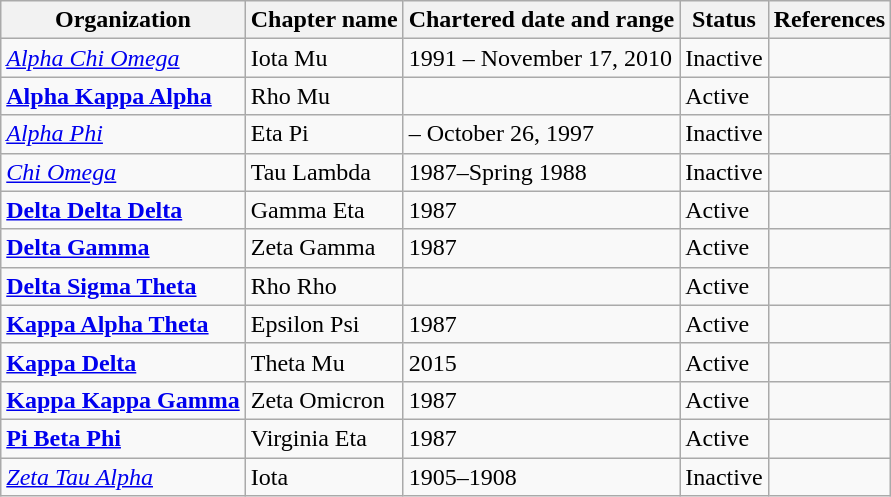<table class="wikitable sortable">
<tr>
<th>Organization</th>
<th>Chapter name</th>
<th>Chartered date and range</th>
<th>Status</th>
<th>References</th>
</tr>
<tr>
<td><em><a href='#'>Alpha Chi Omega</a></em></td>
<td>Iota Mu</td>
<td>1991 – November 17, 2010</td>
<td>Inactive</td>
<td></td>
</tr>
<tr>
<td><strong><a href='#'>Alpha Kappa Alpha</a></strong></td>
<td>Rho Mu</td>
<td></td>
<td>Active</td>
<td></td>
</tr>
<tr>
<td><em><a href='#'>Alpha Phi</a></em></td>
<td>Eta Pi</td>
<td> – October 26, 1997</td>
<td>Inactive</td>
<td></td>
</tr>
<tr>
<td><em><a href='#'>Chi Omega</a></em></td>
<td>Tau Lambda</td>
<td>1987–Spring 1988</td>
<td>Inactive</td>
<td></td>
</tr>
<tr>
<td><strong><a href='#'>Delta Delta Delta</a></strong></td>
<td>Gamma Eta</td>
<td>1987</td>
<td>Active</td>
<td></td>
</tr>
<tr>
<td><strong><a href='#'>Delta Gamma</a></strong></td>
<td>Zeta Gamma</td>
<td>1987</td>
<td>Active</td>
<td></td>
</tr>
<tr>
<td><strong><a href='#'>Delta Sigma Theta</a></strong></td>
<td>Rho Rho</td>
<td></td>
<td>Active</td>
<td></td>
</tr>
<tr>
<td><strong><a href='#'>Kappa Alpha Theta</a></strong></td>
<td>Epsilon Psi</td>
<td>1987</td>
<td>Active</td>
<td></td>
</tr>
<tr>
<td><strong><a href='#'>Kappa Delta</a></strong></td>
<td>Theta Mu</td>
<td>2015</td>
<td>Active</td>
<td></td>
</tr>
<tr>
<td><strong><a href='#'>Kappa Kappa Gamma</a></strong></td>
<td>Zeta Omicron</td>
<td>1987</td>
<td>Active</td>
<td></td>
</tr>
<tr>
<td><strong><a href='#'>Pi Beta Phi</a></strong></td>
<td>Virginia Eta</td>
<td>1987</td>
<td>Active</td>
<td></td>
</tr>
<tr>
<td><em><a href='#'>Zeta Tau Alpha</a></em></td>
<td>Iota</td>
<td>1905–1908</td>
<td>Inactive</td>
<td></td>
</tr>
</table>
